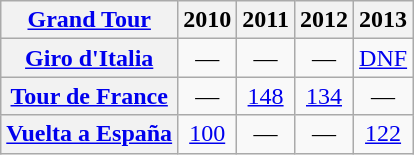<table class="wikitable plainrowheaders">
<tr>
<th scope="col"><a href='#'>Grand Tour</a></th>
<th scope="col">2010</th>
<th scope="col">2011</th>
<th scope="col">2012</th>
<th scope="col">2013</th>
</tr>
<tr style="text-align:center;">
<th scope="row"> <a href='#'>Giro d'Italia</a></th>
<td>—</td>
<td>—</td>
<td>—</td>
<td><a href='#'>DNF</a></td>
</tr>
<tr style="text-align:center;">
<th scope="row"> <a href='#'>Tour de France</a></th>
<td>—</td>
<td><a href='#'>148</a></td>
<td><a href='#'>134</a></td>
<td>—</td>
</tr>
<tr style="text-align:center;">
<th scope="row"> <a href='#'>Vuelta a España</a></th>
<td><a href='#'>100</a></td>
<td>—</td>
<td>—</td>
<td><a href='#'>122</a></td>
</tr>
</table>
